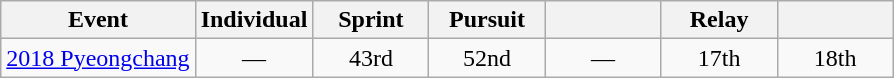<table class="wikitable" style="text-align: center;">
<tr ">
<th>Event</th>
<th style="width:70px;">Individual</th>
<th style="width:70px;">Sprint</th>
<th style="width:70px;">Pursuit</th>
<th style="width:70px;"></th>
<th style="width:70px;">Relay</th>
<th style="width:70px;"></th>
</tr>
<tr>
<td align=left> <a href='#'>2018 Pyeongchang</a></td>
<td>—</td>
<td>43rd</td>
<td>52nd</td>
<td>—</td>
<td>17th</td>
<td>18th</td>
</tr>
</table>
